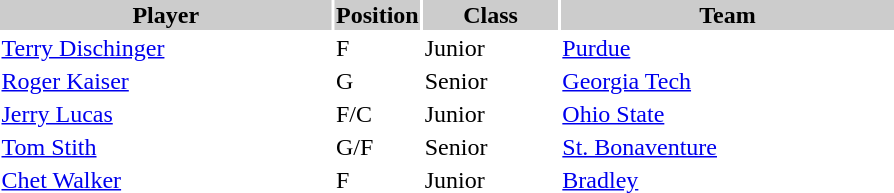<table style="width:600px" "border:'1' 'solid' 'gray'">
<tr>
<th style="background:#CCCCCC;width:40%">Player</th>
<th style="background:#CCCCCC;width:4%">Position</th>
<th style="background:#CCCCCC;width:16%">Class</th>
<th style="background:#CCCCCC;width:40%">Team</th>
</tr>
<tr>
<td><a href='#'>Terry Dischinger</a></td>
<td>F</td>
<td>Junior</td>
<td><a href='#'>Purdue</a></td>
</tr>
<tr>
<td><a href='#'>Roger Kaiser</a></td>
<td>G</td>
<td>Senior</td>
<td><a href='#'>Georgia Tech</a></td>
</tr>
<tr>
<td><a href='#'>Jerry Lucas</a></td>
<td>F/C</td>
<td>Junior</td>
<td><a href='#'>Ohio State</a></td>
</tr>
<tr>
<td><a href='#'>Tom Stith</a></td>
<td>G/F</td>
<td>Senior</td>
<td><a href='#'>St. Bonaventure</a></td>
</tr>
<tr>
<td><a href='#'>Chet Walker</a></td>
<td>F</td>
<td>Junior</td>
<td><a href='#'>Bradley</a></td>
</tr>
</table>
